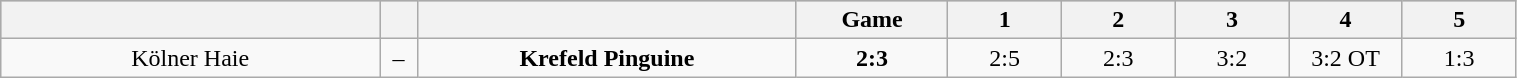<table class="wikitable" width="80%">
<tr style="background-color:#c0c0c0;">
<th style="width:25%;"></th>
<th style="width:2.5%;"></th>
<th style="width:25%;"></th>
<th style="width:10%;">Game</th>
<th style="width:7.5%;">1</th>
<th style="width:7.5%;">2</th>
<th style="width:7.5%;">3</th>
<th style="width:7.5%;">4</th>
<th style="width:7.5%;">5</th>
</tr>
<tr align="center">
<td>Kölner Haie</td>
<td>–</td>
<td><strong>Krefeld Pinguine</strong></td>
<td><strong>2:3</strong></td>
<td>2:5</td>
<td>2:3</td>
<td>3:2</td>
<td>3:2 OT</td>
<td>1:3</td>
</tr>
</table>
